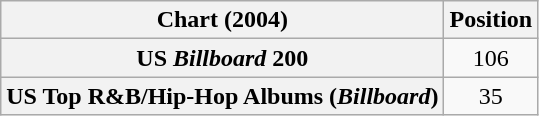<table class="wikitable sortable plainrowheaders">
<tr>
<th scope="col">Chart (2004)</th>
<th scope="col">Position</th>
</tr>
<tr>
<th scope="row">US <em>Billboard</em> 200</th>
<td style="text-align:center;">106</td>
</tr>
<tr>
<th scope="row">US Top R&B/Hip-Hop Albums (<em>Billboard</em>)</th>
<td style="text-align:center;">35</td>
</tr>
</table>
